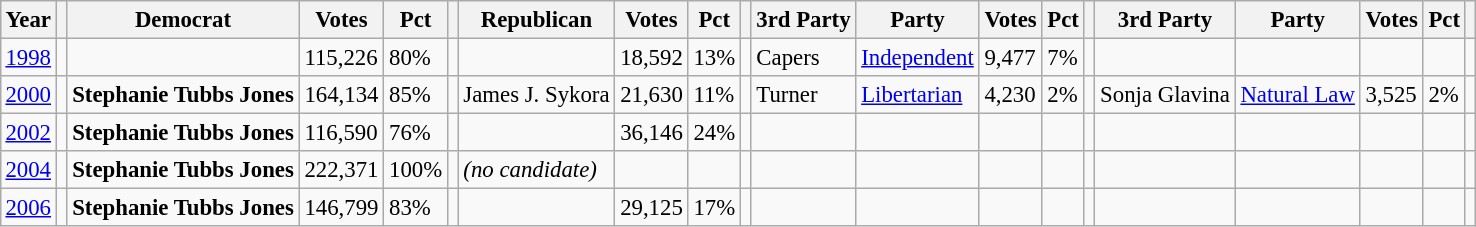<table class="wikitable" style="margin:0.5em ; font-size:95%">
<tr>
<th>Year</th>
<th></th>
<th>Democrat</th>
<th>Votes</th>
<th>Pct</th>
<th></th>
<th>Republican</th>
<th>Votes</th>
<th>Pct</th>
<th></th>
<th>3rd Party</th>
<th>Party</th>
<th>Votes</th>
<th>Pct</th>
<th></th>
<th>3rd Party</th>
<th>Party</th>
<th>Votes</th>
<th>Pct</th>
<th></th>
</tr>
<tr>
<td><a href='#'>1998</a></td>
<td></td>
<td></td>
<td>115,226</td>
<td>80%</td>
<td></td>
<td></td>
<td>18,592</td>
<td>13%</td>
<td></td>
<td> Capers</td>
<td><a href='#'>Independent</a></td>
<td>9,477</td>
<td>7%</td>
<td></td>
<td></td>
<td></td>
<td></td>
<td></td>
<td></td>
</tr>
<tr>
<td><a href='#'>2000</a></td>
<td></td>
<td><strong>Stephanie Tubbs Jones</strong></td>
<td>164,134</td>
<td>85%</td>
<td></td>
<td>James J. Sykora</td>
<td>21,630</td>
<td>11%</td>
<td></td>
<td> Turner</td>
<td><a href='#'>Libertarian</a></td>
<td>4,230</td>
<td>2%</td>
<td></td>
<td>Sonja Glavina</td>
<td><a href='#'>Natural Law</a></td>
<td>3,525</td>
<td>2%</td>
<td></td>
</tr>
<tr>
<td><a href='#'>2002</a></td>
<td></td>
<td><strong>Stephanie Tubbs Jones</strong></td>
<td>116,590</td>
<td>76%</td>
<td></td>
<td></td>
<td>36,146</td>
<td>24%</td>
<td></td>
<td></td>
<td></td>
<td></td>
<td></td>
<td></td>
<td></td>
<td></td>
<td></td>
<td></td>
<td></td>
</tr>
<tr>
<td><a href='#'>2004</a></td>
<td></td>
<td><strong>Stephanie Tubbs Jones</strong></td>
<td>222,371</td>
<td>100%</td>
<td></td>
<td><em>(no candidate)</em></td>
<td></td>
<td></td>
<td></td>
<td></td>
<td></td>
<td></td>
<td></td>
<td></td>
<td></td>
<td></td>
<td></td>
<td></td>
<td></td>
</tr>
<tr>
<td><a href='#'>2006</a></td>
<td></td>
<td><strong>Stephanie Tubbs Jones</strong></td>
<td>146,799</td>
<td>83%</td>
<td></td>
<td></td>
<td>29,125</td>
<td>17%</td>
<td></td>
<td></td>
<td></td>
<td></td>
<td></td>
<td></td>
<td></td>
<td></td>
<td></td>
<td></td>
<td></td>
</tr>
</table>
